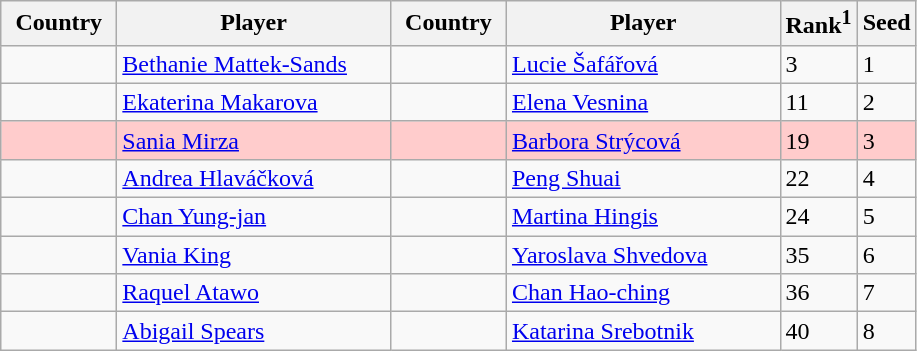<table class="sortable wikitable">
<tr>
<th width="70">Country</th>
<th width="175">Player</th>
<th width="70">Country</th>
<th width="175">Player</th>
<th>Rank<sup>1</sup></th>
<th>Seed</th>
</tr>
<tr>
<td></td>
<td><a href='#'>Bethanie Mattek-Sands</a></td>
<td></td>
<td><a href='#'>Lucie Šafářová</a></td>
<td>3</td>
<td>1</td>
</tr>
<tr>
<td></td>
<td><a href='#'>Ekaterina Makarova</a></td>
<td></td>
<td><a href='#'>Elena Vesnina</a></td>
<td>11</td>
<td>2</td>
</tr>
<tr style="background:#fcc;">
<td></td>
<td><a href='#'>Sania Mirza</a></td>
<td></td>
<td><a href='#'>Barbora Strýcová</a></td>
<td>19</td>
<td>3</td>
</tr>
<tr>
<td></td>
<td><a href='#'>Andrea Hlaváčková</a></td>
<td></td>
<td><a href='#'>Peng Shuai</a></td>
<td>22</td>
<td>4</td>
</tr>
<tr>
<td></td>
<td><a href='#'>Chan Yung-jan</a></td>
<td></td>
<td><a href='#'>Martina Hingis</a></td>
<td>24</td>
<td>5</td>
</tr>
<tr>
<td></td>
<td><a href='#'>Vania King</a></td>
<td></td>
<td><a href='#'>Yaroslava Shvedova</a></td>
<td>35</td>
<td>6</td>
</tr>
<tr>
<td></td>
<td><a href='#'>Raquel Atawo</a></td>
<td></td>
<td><a href='#'>Chan Hao-ching</a></td>
<td>36</td>
<td>7</td>
</tr>
<tr>
<td></td>
<td><a href='#'>Abigail Spears</a></td>
<td></td>
<td><a href='#'>Katarina Srebotnik</a></td>
<td>40</td>
<td>8</td>
</tr>
</table>
